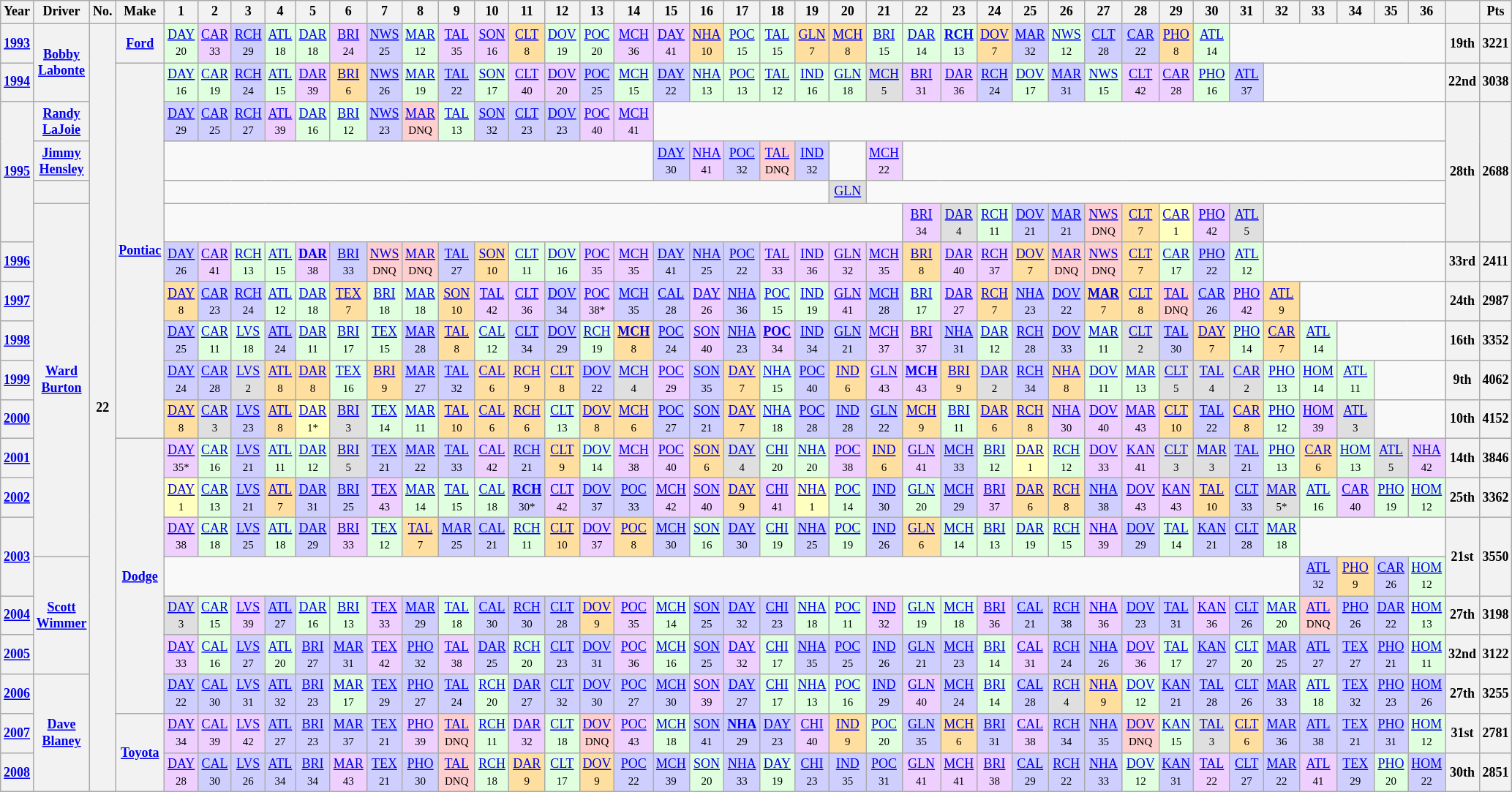<table class="wikitable mw-collapsible mw-collapsed" style="text-align:center; font-size:75%">
<tr>
<th>Year</th>
<th>Driver</th>
<th>No.</th>
<th>Make</th>
<th>1</th>
<th>2</th>
<th>3</th>
<th>4</th>
<th>5</th>
<th>6</th>
<th>7</th>
<th>8</th>
<th>9</th>
<th>10</th>
<th>11</th>
<th>12</th>
<th>13</th>
<th>14</th>
<th>15</th>
<th>16</th>
<th>17</th>
<th>18</th>
<th>19</th>
<th>20</th>
<th>21</th>
<th>22</th>
<th>23</th>
<th>24</th>
<th>25</th>
<th>26</th>
<th>27</th>
<th>28</th>
<th>29</th>
<th>30</th>
<th>31</th>
<th>32</th>
<th>33</th>
<th>34</th>
<th>35</th>
<th>36</th>
<th></th>
<th>Pts</th>
</tr>
<tr>
<th><a href='#'>1993</a></th>
<th rowspan=2><a href='#'>Bobby Labonte</a></th>
<th rowspan=20>22</th>
<th><a href='#'>Ford</a></th>
<td style="background:#DFFFDF;"><a href='#'>DAY</a><br><small>20</small></td>
<td style="background:#EFCFFF;"><a href='#'>CAR</a><br><small>33</small></td>
<td style="background:#CFCFFF;"><a href='#'>RCH</a><br><small>29</small></td>
<td style="background:#DFFFDF;"><a href='#'>ATL</a><br><small>18</small></td>
<td style="background:#DFFFDF;"><a href='#'>DAR</a><br><small>18</small></td>
<td style="background:#EFCFFF;"><a href='#'>BRI</a><br><small>24</small></td>
<td style="background:#CFCFFF;"><a href='#'>NWS</a><br><small>25</small></td>
<td style="background:#DFFFDF;"><a href='#'>MAR</a><br><small>12</small></td>
<td style="background:#EFCFFF;"><a href='#'>TAL</a><br><small>35</small></td>
<td style="background:#EFCFFF;"><a href='#'>SON</a><br><small>16</small></td>
<td style="background:#FFDF9F;"><a href='#'>CLT</a><br><small>8</small></td>
<td style="background:#DFFFDF;"><a href='#'>DOV</a><br><small>19</small></td>
<td style="background:#DFFFDF;"><a href='#'>POC</a><br><small>20</small></td>
<td style="background:#EFCFFF;"><a href='#'>MCH</a><br><small>36</small></td>
<td style="background:#EFCFFF;"><a href='#'>DAY</a><br><small>41</small></td>
<td style="background:#FFDF9F;"><a href='#'>NHA</a><br><small>10</small></td>
<td style="background:#DFFFDF;"><a href='#'>POC</a><br><small>15</small></td>
<td style="background:#DFFFDF;"><a href='#'>TAL</a><br><small>15</small></td>
<td style="background:#FFDF9F;"><a href='#'>GLN</a><br><small>7</small></td>
<td style="background:#FFDF9F;"><a href='#'>MCH</a><br><small>8</small></td>
<td style="background:#DFFFDF;"><a href='#'>BRI</a><br><small>15</small></td>
<td style="background:#DFFFDF;"><a href='#'>DAR</a><br><small>14</small></td>
<td style="background:#DFFFDF;"><strong><a href='#'>RCH</a></strong><br><small>13</small></td>
<td style="background:#FFDF9F;"><a href='#'>DOV</a><br><small>7</small></td>
<td style="background:#CFCFFF;"><a href='#'>MAR</a><br><small>32</small></td>
<td style="background:#DFFFDF;"><a href='#'>NWS</a><br><small>12</small></td>
<td style="background:#CFCFFF;"><a href='#'>CLT</a><br><small>28</small></td>
<td style="background:#CFCFFF;"><a href='#'>CAR</a><br><small>22</small></td>
<td style="background:#FFDF9F;"><a href='#'>PHO</a><br><small>8</small></td>
<td style="background:#DFFFDF;"><a href='#'>ATL</a><br><small>14</small></td>
<td colspan=6></td>
<th>19th</th>
<th>3221</th>
</tr>
<tr>
<th><a href='#'>1994</a></th>
<th rowspan=10><a href='#'>Pontiac</a></th>
<td style="background:#DFFFDF;"><a href='#'>DAY</a><br><small>16</small></td>
<td style="background:#DFFFDF;"><a href='#'>CAR</a><br><small>19</small></td>
<td style="background:#CFCFFF;"><a href='#'>RCH</a><br><small>24</small></td>
<td style="background:#DFFFDF;"><a href='#'>ATL</a><br><small>15</small></td>
<td style="background:#EFCFFF;"><a href='#'>DAR</a><br><small>39</small></td>
<td style="background:#FFDF9F;"><a href='#'>BRI</a><br><small>6</small></td>
<td style="background:#CFCFFF;"><a href='#'>NWS</a><br><small>26</small></td>
<td style="background:#DFFFDF;"><a href='#'>MAR</a><br><small>19</small></td>
<td style="background:#CFCFFF;"><a href='#'>TAL</a><br><small>22</small></td>
<td style="background:#DFFFDF;"><a href='#'>SON</a><br><small>17</small></td>
<td style="background:#EFCFFF;"><a href='#'>CLT</a><br><small>40</small></td>
<td style="background:#EFCFFF;"><a href='#'>DOV</a><br><small>20</small></td>
<td style="background:#CFCFFF;"><a href='#'>POC</a><br><small>25</small></td>
<td style="background:#DFFFDF;"><a href='#'>MCH</a><br><small>15</small></td>
<td style="background:#CFCFFF;"><a href='#'>DAY</a><br><small>22</small></td>
<td style="background:#DFFFDF;"><a href='#'>NHA</a><br><small>13</small></td>
<td style="background:#DFFFDF;"><a href='#'>POC</a><br><small>13</small></td>
<td style="background:#DFFFDF;"><a href='#'>TAL</a><br><small>12</small></td>
<td style="background:#DFFFDF;"><a href='#'>IND</a><br><small>16</small></td>
<td style="background:#DFFFDF;"><a href='#'>GLN</a><br><small>18</small></td>
<td style="background:#DFDFDF;"><a href='#'>MCH</a><br><small>5</small></td>
<td style="background:#EFCFFF;"><a href='#'>BRI</a><br><small>31</small></td>
<td style="background:#EFCFFF;"><a href='#'>DAR</a><br><small>36</small></td>
<td style="background:#CFCFFF;"><a href='#'>RCH</a><br><small>24</small></td>
<td style="background:#DFFFDF;"><a href='#'>DOV</a><br><small>17</small></td>
<td style="background:#CFCFFF;"><a href='#'>MAR</a><br><small>31</small></td>
<td style="background:#DFFFDF;"><a href='#'>NWS</a><br><small>15</small></td>
<td style="background:#EFCFFF;"><a href='#'>CLT</a><br><small>42</small></td>
<td style="background:#EFCFFF;"><a href='#'>CAR</a><br><small>28</small></td>
<td style="background:#DFFFDF;"><a href='#'>PHO</a><br><small>16</small></td>
<td style="background:#CFCFFF;"><a href='#'>ATL</a><br><small>37</small></td>
<td colspan=5></td>
<th>22nd</th>
<th>3038</th>
</tr>
<tr>
<th rowspan=4><a href='#'>1995</a></th>
<th><a href='#'>Randy LaJoie</a></th>
<td style="background:#CFCFFF;"><a href='#'>DAY</a><br><small>29</small></td>
<td style="background:#CFCFFF;"><a href='#'>CAR</a><br><small>25</small></td>
<td style="background:#CFCFFF;"><a href='#'>RCH</a><br><small>27</small></td>
<td style="background:#EFCFFF;"><a href='#'>ATL</a><br><small>39</small></td>
<td style="background:#DFFFDF;"><a href='#'>DAR</a><br><small>16</small></td>
<td style="background:#DFFFDF;"><a href='#'>BRI</a><br><small>12</small></td>
<td style="background:#CFCFFF;"><a href='#'>NWS</a><br><small>23</small></td>
<td style="background:#FFCFCF;"><a href='#'>MAR</a><br><small>DNQ</small></td>
<td style="background:#DFFFDF;"><a href='#'>TAL</a><br><small>13</small></td>
<td style="background:#CFCFFF;"><a href='#'>SON</a><br><small>32</small></td>
<td style="background:#CFCFFF;"><a href='#'>CLT</a><br><small>23</small></td>
<td style="background:#CFCFFF;"><a href='#'>DOV</a><br><small>23</small></td>
<td style="background:#EFCFFF;"><a href='#'>POC</a><br><small>40</small></td>
<td style="background:#EFCFFF;"><a href='#'>MCH</a><br><small>41</small></td>
<td colspan=22></td>
<th rowspan=4>28th</th>
<th rowspan=4>2688</th>
</tr>
<tr>
<th><a href='#'>Jimmy Hensley</a></th>
<td colspan=14></td>
<td style="background:#CFCFFF;"><a href='#'>DAY</a><br><small>30</small></td>
<td style="background:#EFCFFF;"><a href='#'>NHA</a><br><small>41</small></td>
<td style="background:#CFCFFF;"><a href='#'>POC</a><br><small>32</small></td>
<td style="background:#FFCFCF;"><a href='#'>TAL</a><br><small>DNQ</small></td>
<td style="background:#CFCFFF;"><a href='#'>IND</a><br><small>32</small></td>
<td></td>
<td style="background:#EFCFFF;"><a href='#'>MCH</a><br><small>22</small></td>
<td colspan=15></td>
</tr>
<tr>
<th></th>
<td colspan=19></td>
<td style="background:#DFDFDF;"><a href='#'>GLN</a><br></td>
<td colspan=16></td>
</tr>
<tr>
<th rowspan=9><a href='#'>Ward Burton</a></th>
<td colspan=21></td>
<td style="background:#EFCFFF;"><a href='#'>BRI</a><br><small>34</small></td>
<td style="background:#DFDFDF;"><a href='#'>DAR</a><br><small>4</small></td>
<td style="background:#DFFFDF;"><a href='#'>RCH</a><br><small>11</small></td>
<td style="background:#CFCFFF;"><a href='#'>DOV</a><br><small>21</small></td>
<td style="background:#CFCFFF;"><a href='#'>MAR</a><br><small>21</small></td>
<td style="background:#FFCFCF;"><a href='#'>NWS</a><br><small>DNQ</small></td>
<td style="background:#FFDF9F;"><a href='#'>CLT</a><br><small>7</small></td>
<td style="background:#FFFFBF;"><a href='#'>CAR</a><br><small>1</small></td>
<td style="background:#EFCFFF;"><a href='#'>PHO</a><br><small>42</small></td>
<td style="background:#DFDFDF;"><a href='#'>ATL</a><br><small>5</small></td>
<td colspan=5></td>
</tr>
<tr>
<th><a href='#'>1996</a></th>
<td style="background:#CFCFFF;"><a href='#'>DAY</a><br><small>26</small></td>
<td style="background:#EFCFFF;"><a href='#'>CAR</a><br><small>41</small></td>
<td style="background:#DFFFDF;"><a href='#'>RCH</a><br><small>13</small></td>
<td style="background:#DFFFDF;"><a href='#'>ATL</a><br><small>15</small></td>
<td style="background:#EFCFFF;"><strong><a href='#'>DAR</a></strong><br><small>38</small></td>
<td style="background:#CFCFFF;"><a href='#'>BRI</a><br><small>33</small></td>
<td style="background:#FFCFCF;"><a href='#'>NWS</a><br><small>DNQ</small></td>
<td style="background:#FFCFCF;"><a href='#'>MAR</a><br><small>DNQ</small></td>
<td style="background:#CFCFFF;"><a href='#'>TAL</a><br><small>27</small></td>
<td style="background:#FFDF9F;"><a href='#'>SON</a><br><small>10</small></td>
<td style="background:#DFFFDF;"><a href='#'>CLT</a><br><small>11</small></td>
<td style="background:#DFFFDF;"><a href='#'>DOV</a><br><small>16</small></td>
<td style="background:#EFCFFF;"><a href='#'>POC</a><br><small>35</small></td>
<td style="background:#EFCFFF;"><a href='#'>MCH</a><br><small>35</small></td>
<td style="background:#CFCFFF;"><a href='#'>DAY</a><br><small>41</small></td>
<td style="background:#CFCFFF;"><a href='#'>NHA</a><br><small>25</small></td>
<td style="background:#CFCFFF;"><a href='#'>POC</a><br><small>22</small></td>
<td style="background:#EFCFFF;"><a href='#'>TAL</a><br><small>33</small></td>
<td style="background:#EFCFFF;"><a href='#'>IND</a><br><small>36</small></td>
<td style="background:#EFCFFF;"><a href='#'>GLN</a><br><small>32</small></td>
<td style="background:#EFCFFF;"><a href='#'>MCH</a><br><small>35</small></td>
<td style="background:#FFDF9F;"><a href='#'>BRI</a><br><small>8</small></td>
<td style="background:#EFCFFF;"><a href='#'>DAR</a><br><small>40</small></td>
<td style="background:#EFCFFF;"><a href='#'>RCH</a><br><small>37</small></td>
<td style="background:#FFDF9F;"><a href='#'>DOV</a><br><small>7</small></td>
<td style="background:#FFCFCF;"><a href='#'>MAR</a><br><small>DNQ</small></td>
<td style="background:#FFCFCF;"><a href='#'>NWS</a><br><small>DNQ</small></td>
<td style="background:#FFDF9F;"><a href='#'>CLT</a><br><small>7</small></td>
<td style="background:#DFFFDF;"><a href='#'>CAR</a><br><small>17</small></td>
<td style="background:#CFCFFF;"><a href='#'>PHO</a><br><small>22</small></td>
<td style="background:#DFFFDF;"><a href='#'>ATL</a><br><small>12</small></td>
<td colspan=5></td>
<th>33rd</th>
<th>2411</th>
</tr>
<tr>
<th><a href='#'>1997</a></th>
<td style="background:#FFDF9F;"><a href='#'>DAY</a><br><small>8</small></td>
<td style="background:#CFCFFF;"><a href='#'>CAR</a><br><small>23</small></td>
<td style="background:#CFCFFF;"><a href='#'>RCH</a><br><small>24</small></td>
<td style="background:#DFFFDF;"><a href='#'>ATL</a><br><small>12</small></td>
<td style="background:#DFFFDF;"><a href='#'>DAR</a><br><small>18</small></td>
<td style="background:#FFDF9F;"><a href='#'>TEX</a><br><small>7</small></td>
<td style="background:#DFFFDF;"><a href='#'>BRI</a><br><small>18</small></td>
<td style="background:#DFFFDF;"><a href='#'>MAR</a><br><small>18</small></td>
<td style="background:#FFDF9F;"><a href='#'>SON</a><br><small>10</small></td>
<td style="background:#EFCFFF;"><a href='#'>TAL</a><br><small>42</small></td>
<td style="background:#EFCFFF;"><a href='#'>CLT</a><br><small>36</small></td>
<td style="background:#CFCFFF;"><a href='#'>DOV</a><br><small>34</small></td>
<td style="background:#EFCFFF;"><a href='#'>POC</a><br><small>38*</small></td>
<td style="background:#CFCFFF;"><a href='#'>MCH</a><br><small>35</small></td>
<td style="background:#CFCFFF;"><a href='#'>CAL</a><br><small>28</small></td>
<td style="background:#EFCFFF;"><a href='#'>DAY</a><br><small>26</small></td>
<td style="background:#CFCFFF;"><a href='#'>NHA</a><br><small>36</small></td>
<td style="background:#DFFFDF;"><a href='#'>POC</a><br><small>15</small></td>
<td style="background:#DFFFDF;"><a href='#'>IND</a><br><small>19</small></td>
<td style="background:#EFCFFF;"><a href='#'>GLN</a><br><small>41</small></td>
<td style="background:#CFCFFF;"><a href='#'>MCH</a><br><small>28</small></td>
<td style="background:#DFFFDF;"><a href='#'>BRI</a><br><small>17</small></td>
<td style="background:#EFCFFF;"><a href='#'>DAR</a><br><small>27</small></td>
<td style="background:#FFDF9F;"><a href='#'>RCH</a><br><small>7</small></td>
<td style="background:#CFCFFF;"><a href='#'>NHA</a><br><small>23</small></td>
<td style="background:#CFCFFF;"><a href='#'>DOV</a><br><small>22</small></td>
<td style="background:#FFDF9F;"><strong><a href='#'>MAR</a></strong><br><small>7</small></td>
<td style="background:#FFDF9F;"><a href='#'>CLT</a><br><small>8</small></td>
<td style="background:#FFCFCF;"><a href='#'>TAL</a><br><small>DNQ</small></td>
<td style="background:#CFCFFF;"><a href='#'>CAR</a><br><small>26</small></td>
<td style="background:#EFCFFF;"><a href='#'>PHO</a><br><small>42</small></td>
<td style="background:#FFDF9F;"><a href='#'>ATL</a><br><small>9</small></td>
<td colspan=4></td>
<th>24th</th>
<th>2987</th>
</tr>
<tr>
<th><a href='#'>1998</a></th>
<td style="background:#CFCFFF;"><a href='#'>DAY</a><br><small>25</small></td>
<td style="background:#DFFFDF;"><a href='#'>CAR</a><br><small>11</small></td>
<td style="background:#DFFFDF;"><a href='#'>LVS</a><br><small>18</small></td>
<td style="background:#CFCFFF;"><a href='#'>ATL</a><br><small>24</small></td>
<td style="background:#DFFFDF;"><a href='#'>DAR</a><br><small>11</small></td>
<td style="background:#DFFFDF;"><a href='#'>BRI</a><br><small>17</small></td>
<td style="background:#DFFFDF;"><a href='#'>TEX</a><br><small>15</small></td>
<td style="background:#CFCFFF;"><a href='#'>MAR</a><br><small>28</small></td>
<td style="background:#FFDF9F;"><a href='#'>TAL</a><br><small>8</small></td>
<td style="background:#DFFFDF;"><a href='#'>CAL</a><br><small>12</small></td>
<td style="background:#CFCFFF;"><a href='#'>CLT</a><br><small>34</small></td>
<td style="background:#CFCFFF;"><a href='#'>DOV</a><br><small>29</small></td>
<td style="background:#DFFFDF;"><a href='#'>RCH</a><br><small>19</small></td>
<td style="background:#FFDF9F;"><strong><a href='#'>MCH</a></strong><br><small>8</small></td>
<td style="background:#CFCFFF;"><a href='#'>POC</a><br><small>24</small></td>
<td style="background:#EFCFFF;"><a href='#'>SON</a><br><small>40</small></td>
<td style="background:#CFCFFF;"><a href='#'>NHA</a><br><small>23</small></td>
<td style="background:#EFCFFF;"><strong><a href='#'>POC</a></strong><br><small>34</small></td>
<td style="background:#CFCFFF;"><a href='#'>IND</a><br><small>34</small></td>
<td style="background:#CFCFFF;"><a href='#'>GLN</a><br><small>21</small></td>
<td style="background:#EFCFFF;"><a href='#'>MCH</a><br><small>37</small></td>
<td style="background:#EFCFFF;"><a href='#'>BRI</a><br><small>37</small></td>
<td style="background:#CFCFFF;"><a href='#'>NHA</a><br><small>31</small></td>
<td style="background:#DFFFDF;"><a href='#'>DAR</a><br><small>12</small></td>
<td style="background:#CFCFFF;"><a href='#'>RCH</a><br><small>28</small></td>
<td style="background:#CFCFFF;"><a href='#'>DOV</a><br><small>33</small></td>
<td style="background:#DFFFDF;"><a href='#'>MAR</a><br><small>11</small></td>
<td style="background:#DFDFDF;"><a href='#'>CLT</a><br><small>2</small></td>
<td style="background:#CFCFFF;"><a href='#'>TAL</a><br><small>30</small></td>
<td style="background:#FFDF9F;"><a href='#'>DAY</a><br><small>7</small></td>
<td style="background:#DFFFDF;"><a href='#'>PHO</a><br><small>14</small></td>
<td style="background:#FFDF9F;"><a href='#'>CAR</a><br><small>7</small></td>
<td style="background:#DFFFDF;"><a href='#'>ATL</a><br><small>14</small></td>
<td colspan=3></td>
<th>16th</th>
<th>3352</th>
</tr>
<tr>
<th><a href='#'>1999</a></th>
<td style="background:#CFCFFF;"><a href='#'>DAY</a><br><small>24</small></td>
<td style="background:#CFCFFF;"><a href='#'>CAR</a><br><small>28</small></td>
<td style="background:#DFDFDF;"><a href='#'>LVS</a><br><small>2</small></td>
<td style="background:#FFDF9F;"><a href='#'>ATL</a><br><small>8</small></td>
<td style="background:#FFDF9F;"><a href='#'>DAR</a><br><small>8</small></td>
<td style="background:#DFFFDF;"><a href='#'>TEX</a><br><small>16</small></td>
<td style="background:#FFDF9F;"><a href='#'>BRI</a><br><small>9</small></td>
<td style="background:#CFCFFF;"><a href='#'>MAR</a><br><small>27</small></td>
<td style="background:#CFCFFF;"><a href='#'>TAL</a><br><small>32</small></td>
<td style="background:#FFDF9F;"><a href='#'>CAL</a><br><small>6</small></td>
<td style="background:#FFDF9F;"><a href='#'>RCH</a><br><small>9</small></td>
<td style="background:#FFDF9F;"><a href='#'>CLT</a><br><small>8</small></td>
<td style="background:#CFCFFF;"><a href='#'>DOV</a><br><small>22</small></td>
<td style="background:#DFDFDF;"><a href='#'>MCH</a><br><small>4</small></td>
<td style="background:#EFCFFF;"><a href='#'>POC</a><br><small>29</small></td>
<td style="background:#CFCFFF;"><a href='#'>SON</a><br><small>35</small></td>
<td style="background:#FFDF9F;"><a href='#'>DAY</a><br><small>7</small></td>
<td style="background:#DFFFDF;"><a href='#'>NHA</a><br><small>15</small></td>
<td style="background:#CFCFFF;"><a href='#'>POC</a><br><small>40</small></td>
<td style="background:#FFDF9F;"><a href='#'>IND</a><br><small>6</small></td>
<td style="background:#EFCFFF;"><a href='#'>GLN</a><br><small>43</small></td>
<td style="background:#EFCFFF;"><strong><a href='#'>MCH</a></strong><br><small>43</small></td>
<td style="background:#FFDF9F;"><a href='#'>BRI</a><br><small>9</small></td>
<td style="background:#DFDFDF;"><a href='#'>DAR</a><br><small>2</small></td>
<td style="background:#CFCFFF;"><a href='#'>RCH</a><br><small>34</small></td>
<td style="background:#FFDF9F;"><a href='#'>NHA</a><br><small>8</small></td>
<td style="background:#DFFFDF;"><a href='#'>DOV</a><br><small>11</small></td>
<td style="background:#DFFFDF;"><a href='#'>MAR</a><br><small>13</small></td>
<td style="background:#DFDFDF;"><a href='#'>CLT</a><br><small>5</small></td>
<td style="background:#DFDFDF;"><a href='#'>TAL</a><br><small>4</small></td>
<td style="background:#DFDFDF;"><a href='#'>CAR</a><br><small>2</small></td>
<td style="background:#DFFFDF;"><a href='#'>PHO</a><br><small>13</small></td>
<td style="background:#DFFFDF;"><a href='#'>HOM</a><br><small>14</small></td>
<td style="background:#DFFFDF;"><a href='#'>ATL</a><br><small>11</small></td>
<td colspan=2></td>
<th>9th</th>
<th>4062</th>
</tr>
<tr>
<th><a href='#'>2000</a></th>
<td style="background:#FFDF9F;"><a href='#'>DAY</a><br><small>8</small></td>
<td style="background:#DFDFDF;"><a href='#'>CAR</a><br><small>3</small></td>
<td style="background:#CFCFFF;"><a href='#'>LVS</a><br><small>23</small></td>
<td style="background:#FFDF9F;"><a href='#'>ATL</a><br><small>8</small></td>
<td style="background:#FFFFBF;"><a href='#'>DAR</a><br><small>1*</small></td>
<td style="background:#DFDFDF;"><a href='#'>BRI</a><br><small>3</small></td>
<td style="background:#DFFFDF;"><a href='#'>TEX</a><br><small>14</small></td>
<td style="background:#DFFFDF;"><a href='#'>MAR</a><br><small>11</small></td>
<td style="background:#FFDF9F;"><a href='#'>TAL</a><br><small>10</small></td>
<td style="background:#FFDF9F;"><a href='#'>CAL</a><br><small>6</small></td>
<td style="background:#FFDF9F;"><a href='#'>RCH</a><br><small>6</small></td>
<td style="background:#DFFFDF;"><a href='#'>CLT</a><br><small>13</small></td>
<td style="background:#FFDF9F;"><a href='#'>DOV</a><br><small>8</small></td>
<td style="background:#FFDF9F;"><a href='#'>MCH</a><br><small>6</small></td>
<td style="background:#CFCFFF;"><a href='#'>POC</a><br><small>27</small></td>
<td style="background:#CFCFFF;"><a href='#'>SON</a><br><small>21</small></td>
<td style="background:#FFDF9F;"><a href='#'>DAY</a><br><small>7</small></td>
<td style="background:#DFFFDF;"><a href='#'>NHA</a><br><small>18</small></td>
<td style="background:#CFCFFF;"><a href='#'>POC</a><br><small>28</small></td>
<td style="background:#CFCFFF;"><a href='#'>IND</a><br><small>28</small></td>
<td style="background:#CFCFFF;"><a href='#'>GLN</a><br><small>22</small></td>
<td style="background:#FFDF9F;"><a href='#'>MCH</a><br><small>9</small></td>
<td style="background:#DFFFDF;"><a href='#'>BRI</a><br><small>11</small></td>
<td style="background:#FFDF9F;"><a href='#'>DAR</a><br><small>6</small></td>
<td style="background:#FFDF9F;"><a href='#'>RCH</a><br><small>8</small></td>
<td style="background:#EFCFFF;"><a href='#'>NHA</a><br><small>30</small></td>
<td style="background:#EFCFFF;"><a href='#'>DOV</a><br><small>40</small></td>
<td style="background:#EFCFFF;"><a href='#'>MAR</a><br><small>43</small></td>
<td style="background:#FFDF9F;"><a href='#'>CLT</a><br><small>10</small></td>
<td style="background:#CFCFFF;"><a href='#'>TAL</a><br><small>22</small></td>
<td style="background:#FFDF9F;"><a href='#'>CAR</a><br><small>8</small></td>
<td style="background:#DFFFDF;"><a href='#'>PHO</a><br><small>12</small></td>
<td style="background:#EFCFFF;"><a href='#'>HOM</a><br><small>39</small></td>
<td style="background:#DFDFDF;"><a href='#'>ATL</a><br><small>3</small></td>
<td colspan=2></td>
<th>10th</th>
<th>4152</th>
</tr>
<tr>
<th><a href='#'>2001</a></th>
<th rowspan=7><a href='#'>Dodge</a></th>
<td style="background:#EFCFFF;"><a href='#'>DAY</a><br><small>35*</small></td>
<td style="background:#DFFFDF;"><a href='#'>CAR</a><br><small>16</small></td>
<td style="background:#CFCFFF;"><a href='#'>LVS</a><br><small>21</small></td>
<td style="background:#DFFFDF;"><a href='#'>ATL</a><br><small>11</small></td>
<td style="background:#DFFFDF;"><a href='#'>DAR</a><br><small>12</small></td>
<td style="background:#DFDFDF;"><a href='#'>BRI</a><br><small>5</small></td>
<td style="background:#CFCFFF;"><a href='#'>TEX</a><br><small>21</small></td>
<td style="background:#CFCFFF;"><a href='#'>MAR</a><br><small>22</small></td>
<td style="background:#CFCFFF;"><a href='#'>TAL</a><br><small>33</small></td>
<td style="background:#EFCFFF;"><a href='#'>CAL</a><br><small>42</small></td>
<td style="background:#CFCFFF;"><a href='#'>RCH</a><br><small>21</small></td>
<td style="background:#FFDF9F;"><a href='#'>CLT</a><br><small>9</small></td>
<td style="background:#DFFFDF;"><a href='#'>DOV</a><br><small>14</small></td>
<td style="background:#EFCFFF;"><a href='#'>MCH</a><br><small>38</small></td>
<td style="background:#EFCFFF;"><a href='#'>POC</a><br><small>40</small></td>
<td style="background:#FFDF9F;"><a href='#'>SON</a><br><small>6</small></td>
<td style="background:#DFDFDF;"><a href='#'>DAY</a><br><small>4</small></td>
<td style="background:#DFFFDF;"><a href='#'>CHI</a><br><small>20</small></td>
<td style="background:#DFFFDF;"><a href='#'>NHA</a><br><small>20</small></td>
<td style="background:#EFCFFF;"><a href='#'>POC</a><br><small>38</small></td>
<td style="background:#FFDF9F;"><a href='#'>IND</a><br><small>6</small></td>
<td style="background:#EFCFFF;"><a href='#'>GLN</a><br><small>41</small></td>
<td style="background:#CFCFFF;"><a href='#'>MCH</a><br><small>33</small></td>
<td style="background:#DFFFDF;"><a href='#'>BRI</a><br><small>12</small></td>
<td style="background:#FFFFBF;"><a href='#'>DAR</a><br><small>1</small></td>
<td style="background:#DFFFDF;"><a href='#'>RCH</a><br><small>12</small></td>
<td style="background:#EFCFFF;"><a href='#'>DOV</a><br><small>33</small></td>
<td style="background:#EFCFFF;"><a href='#'>KAN</a><br><small>41</small></td>
<td style="background:#DFDFDF;"><a href='#'>CLT</a><br><small>3</small></td>
<td style="background:#DFDFDF;"><a href='#'>MAR</a><br><small>3</small></td>
<td style="background:#CFCFFF;"><a href='#'>TAL</a><br><small>21</small></td>
<td style="background:#DFFFDF;"><a href='#'>PHO</a><br><small>13</small></td>
<td style="background:#FFDF9F;"><a href='#'>CAR</a><br><small>6</small></td>
<td style="background:#DFFFDF;"><a href='#'>HOM</a><br><small>13</small></td>
<td style="background:#DFDFDF;"><a href='#'>ATL</a><br><small>5</small></td>
<td style="background:#EFCFFF;"><a href='#'>NHA</a><br><small>42</small></td>
<th>14th</th>
<th>3846</th>
</tr>
<tr>
<th><a href='#'>2002</a></th>
<td style="background:#FFFFBF;"><a href='#'>DAY</a><br><small>1</small></td>
<td style="background:#DFFFDF;"><a href='#'>CAR</a><br><small>13</small></td>
<td style="background:#CFCFFF;"><a href='#'>LVS</a><br><small>21</small></td>
<td style="background:#FFDF9F;"><a href='#'>ATL</a><br><small>7</small></td>
<td style="background:#CFCFFF;"><a href='#'>DAR</a><br><small>31</small></td>
<td style="background:#CFCFFF;"><a href='#'>BRI</a><br><small>25</small></td>
<td style="background:#EFCFFF;"><a href='#'>TEX</a><br><small>43</small></td>
<td style="background:#DFFFDF;"><a href='#'>MAR</a><br><small>14</small></td>
<td style="background:#DFFFDF;"><a href='#'>TAL</a><br><small>15</small></td>
<td style="background:#DFFFDF;"><a href='#'>CAL</a><br><small>18</small></td>
<td style="background:#CFCFFF;"><strong><a href='#'>RCH</a></strong><br><small>30*</small></td>
<td style="background:#EFCFFF;"><a href='#'>CLT</a><br><small>42</small></td>
<td style="background:#CFCFFF;"><a href='#'>DOV</a><br><small>37</small></td>
<td style="background:#CFCFFF;"><a href='#'>POC</a><br><small>33</small></td>
<td style="background:#EFCFFF;"><a href='#'>MCH</a><br><small>42</small></td>
<td style="background:#EFCFFF;"><a href='#'>SON</a><br><small>40</small></td>
<td style="background:#FFDF9F;"><a href='#'>DAY</a><br><small>9</small></td>
<td style="background:#EFCFFF;"><a href='#'>CHI</a><br><small>41</small></td>
<td style="background:#FFFFBF;"><a href='#'>NHA</a><br><small>1</small></td>
<td style="background:#DFFFDF;"><a href='#'>POC</a><br><small>14</small></td>
<td style="background:#CFCFFF;"><a href='#'>IND</a><br><small>30</small></td>
<td style="background:#DFFFDF;"><a href='#'>GLN</a><br><small>20</small></td>
<td style="background:#CFCFFF;"><a href='#'>MCH</a><br><small>29</small></td>
<td style="background:#EFCFFF;"><a href='#'>BRI</a><br><small>37</small></td>
<td style="background:#FFDF9F;"><a href='#'>DAR</a><br><small>6</small></td>
<td style="background:#FFDF9F;"><a href='#'>RCH</a><br><small>8</small></td>
<td style="background:#CFCFFF;"><a href='#'>NHA</a><br><small>38</small></td>
<td style="background:#EFCFFF;"><a href='#'>DOV</a><br><small>43</small></td>
<td style="background:#EFCFFF;"><a href='#'>KAN</a><br><small>43</small></td>
<td style="background:#FFDF9F;"><a href='#'>TAL</a><br><small>10</small></td>
<td style="background:#CFCFFF;"><a href='#'>CLT</a><br><small>33</small></td>
<td style="background:#DFDFDF;"><a href='#'>MAR</a><br><small>5*</small></td>
<td style="background:#DFFFDF;"><a href='#'>ATL</a><br><small>16</small></td>
<td style="background:#EFCFFF;"><a href='#'>CAR</a><br><small>40</small></td>
<td style="background:#DFFFDF;"><a href='#'>PHO</a><br><small>19</small></td>
<td style="background:#DFFFDF;"><a href='#'>HOM</a><br><small>12</small></td>
<th>25th</th>
<th>3362</th>
</tr>
<tr>
<th rowspan=2><a href='#'>2003</a></th>
<td style="background:#EFCFFF;"><a href='#'>DAY</a><br><small>38</small></td>
<td style="background:#DFFFDF;"><a href='#'>CAR</a><br><small>18</small></td>
<td style="background:#CFCFFF;"><a href='#'>LVS</a><br><small>25</small></td>
<td style="background:#DFFFDF;"><a href='#'>ATL</a><br><small>18</small></td>
<td style="background:#CFCFFF;"><a href='#'>DAR</a><br><small>29</small></td>
<td style="background:#EFCFFF;"><a href='#'>BRI</a><br><small>33</small></td>
<td style="background:#DFFFDF;"><a href='#'>TEX</a><br><small>12</small></td>
<td style="background:#FFDF9F;"><a href='#'>TAL</a><br><small>7</small></td>
<td style="background:#CFCFFF;"><a href='#'>MAR</a><br><small>25</small></td>
<td style="background:#CFCFFF;"><a href='#'>CAL</a><br><small>21</small></td>
<td style="background:#DFFFDF;"><a href='#'>RCH</a><br><small>11</small></td>
<td style="background:#FFDF9F;"><a href='#'>CLT</a><br><small>10</small></td>
<td style="background:#EFCFFF;"><a href='#'>DOV</a><br><small>37</small></td>
<td style="background:#FFDF9F;"><a href='#'>POC</a><br><small>8</small></td>
<td style="background:#CFCFFF;"><a href='#'>MCH</a><br><small>30</small></td>
<td style="background:#DFFFDF;"><a href='#'>SON</a><br><small>16</small></td>
<td style="background:#CFCFFF;"><a href='#'>DAY</a><br><small>30</small></td>
<td style="background:#DFFFDF;"><a href='#'>CHI</a><br><small>19</small></td>
<td style="background:#CFCFFF;"><a href='#'>NHA</a><br><small>25</small></td>
<td style="background:#DFFFDF;"><a href='#'>POC</a><br><small>19</small></td>
<td style="background:#CFCFFF;"><a href='#'>IND</a><br><small>26</small></td>
<td style="background:#FFDF9F;"><a href='#'>GLN</a><br><small>6</small></td>
<td style="background:#DFFFDF;"><a href='#'>MCH</a><br><small>14</small></td>
<td style="background:#DFFFDF;"><a href='#'>BRI</a><br><small>13</small></td>
<td style="background:#DFFFDF;"><a href='#'>DAR</a><br><small>19</small></td>
<td style="background:#DFFFDF;"><a href='#'>RCH</a><br><small>15</small></td>
<td style="background:#EFCFFF;"><a href='#'>NHA</a><br><small>39</small></td>
<td style="background:#CFCFFF;"><a href='#'>DOV</a><br><small>29</small></td>
<td style="background:#DFFFDF;"><a href='#'>TAL</a><br><small>14</small></td>
<td style="background:#CFCFFF;"><a href='#'>KAN</a><br><small>21</small></td>
<td style="background:#CFCFFF;"><a href='#'>CLT</a><br><small>28</small></td>
<td style="background:#DFFFDF;"><a href='#'>MAR</a><br><small>18</small></td>
<td colspan=4></td>
<th rowspan=2>21st</th>
<th rowspan=2>3550</th>
</tr>
<tr>
<th rowspan=3><a href='#'>Scott Wimmer</a></th>
<td colspan=32></td>
<td style="background:#CFCFFF;"><a href='#'>ATL</a><br><small>32</small></td>
<td style="background:#FFDF9F;"><a href='#'>PHO</a><br><small>9</small></td>
<td style="background:#CFCFFF;"><a href='#'>CAR</a><br><small>26</small></td>
<td style="background:#DFFFDF;"><a href='#'>HOM</a><br><small>12</small></td>
</tr>
<tr>
<th><a href='#'>2004</a></th>
<td style="background:#DFDFDF;"><a href='#'>DAY</a><br><small>3</small></td>
<td style="background:#DFFFDF;"><a href='#'>CAR</a><br><small>15</small></td>
<td style="background:#EFCFFF;"><a href='#'>LVS</a><br><small>39</small></td>
<td style="background:#CFCFFF;"><a href='#'>ATL</a><br><small>27</small></td>
<td style="background:#DFFFDF;"><a href='#'>DAR</a><br><small>16</small></td>
<td style="background:#DFFFDF;"><a href='#'>BRI</a><br><small>13</small></td>
<td style="background:#EFCFFF;"><a href='#'>TEX</a><br><small>33</small></td>
<td style="background:#CFCFFF;"><a href='#'>MAR</a><br><small>29</small></td>
<td style="background:#DFFFDF;"><a href='#'>TAL</a><br><small>18</small></td>
<td style="background:#CFCFFF;"><a href='#'>CAL</a><br><small>30</small></td>
<td style="background:#CFCFFF;"><a href='#'>RCH</a><br><small>30</small></td>
<td style="background:#CFCFFF;"><a href='#'>CLT</a><br><small>28</small></td>
<td style="background:#FFDF9F;"><a href='#'>DOV</a><br><small>9</small></td>
<td style="background:#EFCFFF;"><a href='#'>POC</a><br><small>35</small></td>
<td style="background:#DFFFDF;"><a href='#'>MCH</a><br><small>14</small></td>
<td style="background:#CFCFFF;"><a href='#'>SON</a><br><small>25</small></td>
<td style="background:#CFCFFF;"><a href='#'>DAY</a><br><small>32</small></td>
<td style="background:#CFCFFF;"><a href='#'>CHI</a><br><small>23</small></td>
<td style="background:#DFFFDF;"><a href='#'>NHA</a><br><small>18</small></td>
<td style="background:#DFFFDF;"><a href='#'>POC</a><br><small>11</small></td>
<td style="background:#EFCFFF;"><a href='#'>IND</a><br><small>32</small></td>
<td style="background:#DFFFDF;"><a href='#'>GLN</a><br><small>19</small></td>
<td style="background:#DFFFDF;"><a href='#'>MCH</a><br><small>18</small></td>
<td style="background:#EFCFFF;"><a href='#'>BRI</a><br><small>36</small></td>
<td style="background:#CFCFFF;"><a href='#'>CAL</a><br><small>21</small></td>
<td style="background:#CFCFFF;"><a href='#'>RCH</a><br><small>38</small></td>
<td style="background:#EFCFFF;"><a href='#'>NHA</a><br><small>36</small></td>
<td style="background:#CFCFFF;"><a href='#'>DOV</a><br><small>23</small></td>
<td style="background:#CFCFFF;"><a href='#'>TAL</a><br><small>31</small></td>
<td style="background:#EFCFFF;"><a href='#'>KAN</a><br><small>36</small></td>
<td style="background:#CFCFFF;"><a href='#'>CLT</a><br><small>26</small></td>
<td style="background:#DFFFDF;"><a href='#'>MAR</a><br><small>20</small></td>
<td style="background:#FFCFCF;"><a href='#'>ATL</a><br><small>DNQ</small></td>
<td style="background:#CFCFFF;"><a href='#'>PHO</a><br><small>26</small></td>
<td style="background:#CFCFFF;"><a href='#'>DAR</a><br><small>22</small></td>
<td style="background:#DFFFDF;"><a href='#'>HOM</a><br><small>13</small></td>
<th>27th</th>
<th>3198</th>
</tr>
<tr>
<th><a href='#'>2005</a></th>
<td style="background:#EFCFFF;"><a href='#'>DAY</a><br><small>33</small></td>
<td style="background:#DFFFDF;"><a href='#'>CAL</a><br><small>16</small></td>
<td style="background:#CFCFFF;"><a href='#'>LVS</a><br><small>27</small></td>
<td style="background:#DFFFDF;"><a href='#'>ATL</a><br><small>20</small></td>
<td style="background:#CFCFFF;"><a href='#'>BRI</a><br><small>27</small></td>
<td style="background:#CFCFFF;"><a href='#'>MAR</a><br><small>31</small></td>
<td style="background:#EFCFFF;"><a href='#'>TEX</a><br><small>42</small></td>
<td style="background:#CFCFFF;"><a href='#'>PHO</a><br><small>32</small></td>
<td style="background:#EFCFFF;"><a href='#'>TAL</a><br><small>38</small></td>
<td style="background:#CFCFFF;"><a href='#'>DAR</a><br><small>25</small></td>
<td style="background:#DFFFDF;"><a href='#'>RCH</a><br><small>20</small></td>
<td style="background:#CFCFFF;"><a href='#'>CLT</a><br><small>23</small></td>
<td style="background:#CFCFFF;"><a href='#'>DOV</a><br><small>31</small></td>
<td style="background:#EFCFFF;"><a href='#'>POC</a><br><small>36</small></td>
<td style="background:#DFFFDF;"><a href='#'>MCH</a><br><small>16</small></td>
<td style="background:#CFCFFF;"><a href='#'>SON</a><br><small>25</small></td>
<td style="background:#EFCFFF;"><a href='#'>DAY</a><br><small>32</small></td>
<td style="background:#DFFFDF;"><a href='#'>CHI</a><br><small>17</small></td>
<td style="background:#CFCFFF;"><a href='#'>NHA</a><br><small>35</small></td>
<td style="background:#CFCFFF;"><a href='#'>POC</a><br><small>25</small></td>
<td style="background:#CFCFFF;"><a href='#'>IND</a><br><small>26</small></td>
<td style="background:#CFCFFF;"><a href='#'>GLN</a><br><small>21</small></td>
<td style="background:#CFCFFF;"><a href='#'>MCH</a><br><small>23</small></td>
<td style="background:#DFFFDF;"><a href='#'>BRI</a><br><small>14</small></td>
<td style="background:#EFCFFF;"><a href='#'>CAL</a><br><small>31</small></td>
<td style="background:#CFCFFF;"><a href='#'>RCH</a><br><small>24</small></td>
<td style="background:#CFCFFF;"><a href='#'>NHA</a><br><small>26</small></td>
<td style="background:#EFCFFF;"><a href='#'>DOV</a><br><small>36</small></td>
<td style="background:#DFFFDF;"><a href='#'>TAL</a><br><small>17</small></td>
<td style="background:#CFCFFF;"><a href='#'>KAN</a><br><small>27</small></td>
<td style="background:#DFFFDF;"><a href='#'>CLT</a><br><small>20</small></td>
<td style="background:#CFCFFF;"><a href='#'>MAR</a><br><small>25</small></td>
<td style="background:#CFCFFF;"><a href='#'>ATL</a><br><small>27</small></td>
<td style="background:#CFCFFF;"><a href='#'>TEX</a><br><small>27</small></td>
<td style="background:#CFCFFF;"><a href='#'>PHO</a><br><small>21</small></td>
<td style="background:#DFFFDF;"><a href='#'>HOM</a><br><small>11</small></td>
<th>32nd</th>
<th>3122</th>
</tr>
<tr>
<th><a href='#'>2006</a></th>
<th rowspan=3><a href='#'>Dave Blaney</a></th>
<td style="background:#CFCFFF;"><a href='#'>DAY</a><br><small>22</small></td>
<td style="background:#CFCFFF;"><a href='#'>CAL</a><br><small>30</small></td>
<td style="background:#CFCFFF;"><a href='#'>LVS</a><br><small>31</small></td>
<td style="background:#CFCFFF;"><a href='#'>ATL</a><br><small>32</small></td>
<td style="background:#CFCFFF;"><a href='#'>BRI</a><br><small>23</small></td>
<td style="background:#DFFFDF;"><a href='#'>MAR</a><br><small>17</small></td>
<td style="background:#CFCFFF;"><a href='#'>TEX</a><br><small>29</small></td>
<td style="background:#CFCFFF;"><a href='#'>PHO</a><br><small>27</small></td>
<td style="background:#CFCFFF;"><a href='#'>TAL</a><br><small>24</small></td>
<td style="background:#DFFFDF;"><a href='#'>RCH</a><br><small>20</small></td>
<td style="background:#CFCFFF;"><a href='#'>DAR</a><br><small>27</small></td>
<td style="background:#CFCFFF;"><a href='#'>CLT</a><br><small>32</small></td>
<td style="background:#CFCFFF;"><a href='#'>DOV</a><br><small>30</small></td>
<td style="background:#CFCFFF;"><a href='#'>POC</a><br><small>27</small></td>
<td style="background:#CFCFFF;"><a href='#'>MCH</a><br><small>30</small></td>
<td style="background:#EFCFFF;"><a href='#'>SON</a><br><small>39</small></td>
<td style="background:#CFCFFF;"><a href='#'>DAY</a><br><small>27</small></td>
<td style="background:#DFFFDF;"><a href='#'>CHI</a><br><small>17</small></td>
<td style="background:#DFFFDF;"><a href='#'>NHA</a><br><small>13</small></td>
<td style="background:#DFFFDF;"><a href='#'>POC</a><br><small>16</small></td>
<td style="background:#CFCFFF;"><a href='#'>IND</a><br><small>29</small></td>
<td style="background:#EFCFFF;"><a href='#'>GLN</a><br><small>40</small></td>
<td style="background:#CFCFFF;"><a href='#'>MCH</a><br><small>24</small></td>
<td style="background:#DFFFDF;"><a href='#'>BRI</a><br><small>14</small></td>
<td style="background:#CFCFFF;"><a href='#'>CAL</a><br><small>28</small></td>
<td style="background:#DFDFDF;"><a href='#'>RCH</a><br><small>4</small></td>
<td style="background:#FFDF9F;"><a href='#'>NHA</a><br><small>9</small></td>
<td style="background:#DFFFDF;"><a href='#'>DOV</a><br><small>12</small></td>
<td style="background:#CFCFFF;"><a href='#'>KAN</a><br><small>21</small></td>
<td style="background:#CFCFFF;"><a href='#'>TAL</a><br><small>28</small></td>
<td style="background:#CFCFFF;"><a href='#'>CLT</a><br><small>26</small></td>
<td style="background:#CFCFFF;"><a href='#'>MAR</a><br><small>33</small></td>
<td style="background:#DFFFDF;"><a href='#'>ATL</a><br><small>18</small></td>
<td style="background:#CFCFFF;"><a href='#'>TEX</a><br><small>32</small></td>
<td style="background:#CFCFFF;"><a href='#'>PHO</a><br><small>23</small></td>
<td style="background:#CFCFFF;"><a href='#'>HOM</a><br><small>26</small></td>
<th>27th</th>
<th>3255</th>
</tr>
<tr>
<th><a href='#'>2007</a></th>
<th rowspan=2><a href='#'>Toyota</a></th>
<td style="background:#EFCFFF;"><a href='#'>DAY</a><br><small>34</small></td>
<td style="background:#EFCFFF;"><a href='#'>CAL</a><br><small>39</small></td>
<td style="background:#EFCFFF;"><a href='#'>LVS</a><br><small>42</small></td>
<td style="background:#CFCFFF;"><a href='#'>ATL</a><br><small>27</small></td>
<td style="background:#CFCFFF;"><a href='#'>BRI</a><br><small>23</small></td>
<td style="background:#CFCFFF;"><a href='#'>MAR</a><br><small>37</small></td>
<td style="background:#CFCFFF;"><a href='#'>TEX</a><br><small>21</small></td>
<td style="background:#EFCFFF;"><a href='#'>PHO</a><br><small>39</small></td>
<td style="background:#FFCFCF;"><a href='#'>TAL</a><br><small>DNQ</small></td>
<td style="background:#DFFFDF;"><a href='#'>RCH</a><br><small>11</small></td>
<td style="background:#EFCFFF;"><a href='#'>DAR</a><br><small>32</small></td>
<td style="background:#DFFFDF;"><a href='#'>CLT</a><br><small>18</small></td>
<td style="background:#FFCFCF;"><a href='#'>DOV</a><br><small>DNQ</small></td>
<td style="background:#EFCFFF;"><a href='#'>POC</a><br><small>43</small></td>
<td style="background:#DFFFDF;"><a href='#'>MCH</a><br><small>18</small></td>
<td style="background:#CFCFFF;"><a href='#'>SON</a><br><small>41</small></td>
<td style="background:#CFCFFF;"><strong><a href='#'>NHA</a></strong><br><small>29</small></td>
<td style="background:#CFCFFF;"><a href='#'>DAY</a><br><small>23</small></td>
<td style="background:#EFCFFF;"><a href='#'>CHI</a><br><small>40</small></td>
<td style="background:#FFDF9F;"><a href='#'>IND</a><br><small>9</small></td>
<td style="background:#DFFFDF;"><a href='#'>POC</a><br><small>20</small></td>
<td style="background:#CFCFFF;"><a href='#'>GLN</a><br><small>35</small></td>
<td style="background:#FFDF9F;"><a href='#'>MCH</a><br><small>6</small></td>
<td style="background:#CFCFFF;"><a href='#'>BRI</a><br><small>31</small></td>
<td style="background:#EFCFFF;"><a href='#'>CAL</a><br><small>38</small></td>
<td style="background:#CFCFFF;"><a href='#'>RCH</a><br><small>34</small></td>
<td style="background:#CFCFFF;"><a href='#'>NHA</a><br><small>35</small></td>
<td style="background:#FFCFCF;"><a href='#'>DOV</a><br><small>DNQ</small></td>
<td style="background:#DFFFDF;"><a href='#'>KAN</a><br><small>15</small></td>
<td style="background:#DFDFDF;"><a href='#'>TAL</a><br><small>3</small></td>
<td style="background:#FFDF9F;"><a href='#'>CLT</a><br><small>6</small></td>
<td style="background:#CFCFFF;"><a href='#'>MAR</a><br><small>36</small></td>
<td style="background:#CFCFFF;"><a href='#'>ATL</a><br><small>38</small></td>
<td style="background:#CFCFFF;"><a href='#'>TEX</a><br><small>21</small></td>
<td style="background:#CFCFFF;"><a href='#'>PHO</a><br><small>31</small></td>
<td style="background:#DFFFDF;"><a href='#'>HOM</a><br><small>12</small></td>
<th>31st</th>
<th>2781</th>
</tr>
<tr>
<th><a href='#'>2008</a></th>
<td style="background:#EFCFFF;"><a href='#'>DAY</a><br><small>28</small></td>
<td style="background:#CFCFFF;"><a href='#'>CAL</a><br><small>30</small></td>
<td style="background:#CFCFFF;"><a href='#'>LVS</a><br><small>26</small></td>
<td style="background:#CFCFFF;"><a href='#'>ATL</a><br><small>34</small></td>
<td style="background:#CFCFFF;"><a href='#'>BRI</a><br><small>34</small></td>
<td style="background:#EFCFFF;"><a href='#'>MAR</a><br><small>43</small></td>
<td style="background:#CFCFFF;"><a href='#'>TEX</a><br><small>21</small></td>
<td style="background:#CFCFFF;"><a href='#'>PHO</a><br><small>30</small></td>
<td style="background:#FFCFCF;"><a href='#'>TAL</a><br><small>DNQ</small></td>
<td style="background:#DFFFDF;"><a href='#'>RCH</a><br><small>18</small></td>
<td style="background:#FFDF9F;"><a href='#'>DAR</a><br><small>9</small></td>
<td style="background:#DFFFDF;"><a href='#'>CLT</a><br><small>17</small></td>
<td style="background:#FFDF9F;"><a href='#'>DOV</a><br><small>9</small></td>
<td style="background:#CFCFFF;"><a href='#'>POC</a><br><small>22</small></td>
<td style="background:#CFCFFF;"><a href='#'>MCH</a><br><small>39</small></td>
<td style="background:#DFFFDF;"><a href='#'>SON</a><br><small>20</small></td>
<td style="background:#CFCFFF;"><a href='#'>NHA</a><br><small>33</small></td>
<td style="background:#DFFFDF;"><a href='#'>DAY</a><br><small>19</small></td>
<td style="background:#CFCFFF;"><a href='#'>CHI</a><br><small>23</small></td>
<td style="background:#CFCFFF;"><a href='#'>IND</a><br><small>35</small></td>
<td style="background:#CFCFFF;"><a href='#'>POC</a><br><small>31</small></td>
<td style="background:#EFCFFF;"><a href='#'>GLN</a><br><small>41</small></td>
<td style="background:#EFCFFF;"><a href='#'>MCH</a><br><small>41</small></td>
<td style="background:#EFCFFF;"><a href='#'>BRI</a><br><small>38</small></td>
<td style="background:#CFCFFF;"><a href='#'>CAL</a><br><small>29</small></td>
<td style="background:#CFCFFF;"><a href='#'>RCH</a><br><small>22</small></td>
<td style="background:#CFCFFF;"><a href='#'>NHA</a><br><small>33</small></td>
<td style="background:#DFFFDF;"><a href='#'>DOV</a><br><small>12</small></td>
<td style="background:#CFCFFF;"><a href='#'>KAN</a><br><small>31</small></td>
<td style="background:#EFCFFF;"><a href='#'>TAL</a><br><small>22</small></td>
<td style="background:#CFCFFF;"><a href='#'>CLT</a><br><small>27</small></td>
<td style="background:#CFCFFF;"><a href='#'>MAR</a><br><small>22</small></td>
<td style="background:#EFCFFF;"><a href='#'>ATL</a><br><small>41</small></td>
<td style="background:#CFCFFF;"><a href='#'>TEX</a><br><small>29</small></td>
<td style="background:#DFFFDF;"><a href='#'>PHO</a><br><small>20</small></td>
<td style="background:#CFCFFF;"><a href='#'>HOM</a><br><small>22</small></td>
<th>30th</th>
<th>2851</th>
</tr>
</table>
